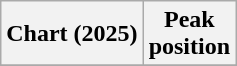<table class="wikitable sortable plainrowheaders" style="text-align:center">
<tr>
<th scope="col">Chart (2025)</th>
<th scope="col">Peak<br>position</th>
</tr>
<tr>
</tr>
</table>
